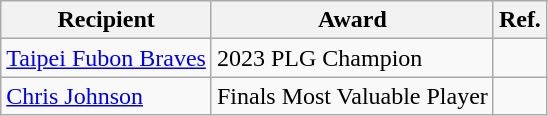<table class="wikitable">
<tr>
<th>Recipient</th>
<th>Award</th>
<th>Ref.</th>
</tr>
<tr>
<td><a href='#'>Taipei Fubon Braves</a></td>
<td>2023 PLG Champion</td>
<td></td>
</tr>
<tr>
<td><a href='#'>Chris Johnson</a></td>
<td>Finals Most Valuable Player</td>
<td></td>
</tr>
</table>
